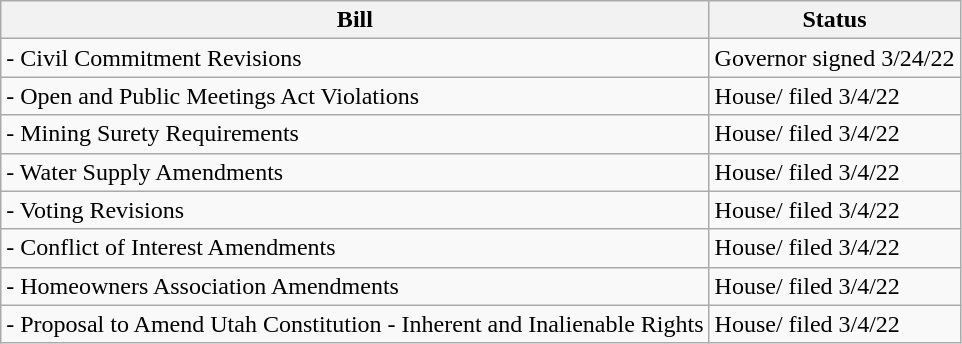<table class="wikitable">
<tr>
<th>Bill</th>
<th>Status</th>
</tr>
<tr>
<td>- Civil Commitment Revisions</td>
<td>Governor signed 3/24/22</td>
</tr>
<tr>
<td>- Open and Public Meetings Act Violations</td>
<td>House/ filed 3/4/22</td>
</tr>
<tr>
<td>- Mining Surety Requirements</td>
<td>House/ filed 3/4/22</td>
</tr>
<tr>
<td>- Water Supply Amendments</td>
<td>House/ filed 3/4/22</td>
</tr>
<tr>
<td>- Voting Revisions</td>
<td>House/ filed 3/4/22</td>
</tr>
<tr>
<td>- Conflict of Interest Amendments</td>
<td>House/ filed 3/4/22</td>
</tr>
<tr>
<td>- Homeowners Association Amendments</td>
<td>House/ filed 3/4/22</td>
</tr>
<tr>
<td>- Proposal to Amend Utah Constitution - Inherent and Inalienable Rights</td>
<td>House/ filed 3/4/22</td>
</tr>
</table>
